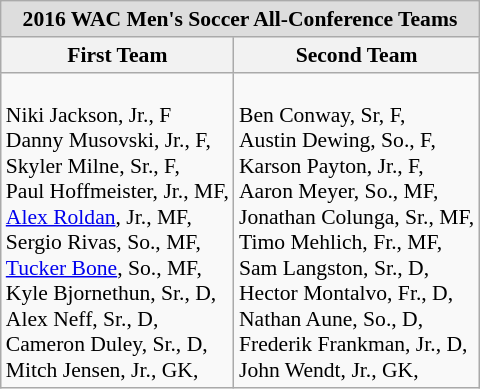<table class="wikitable" style="white-space:nowrap; font-size:90%;">
<tr>
<td colspan="7" style="text-align:center; background:#ddd;"><strong>2016 WAC Men's Soccer All-Conference Teams</strong></td>
</tr>
<tr>
<th>First Team</th>
<th>Second Team</th>
</tr>
<tr>
<td><br>Niki Jackson, Jr., F <br>
Danny Musovski, Jr., F, <br>
Skyler Milne, Sr., F, <br>
Paul Hoffmeister, Jr., MF, <br>
<a href='#'>Alex Roldan</a>, Jr., MF, <br>
Sergio Rivas, So., MF, <br>
<a href='#'>Tucker Bone</a>, So., MF, <br>
Kyle Bjornethun, Sr., D, <br>
Alex Neff, Sr., D, <br>
Cameron Duley, Sr., D, <br>
Mitch Jensen, Jr., GK, <br></td>
<td><br>Ben Conway, Sr, F, <br>
Austin Dewing, So., F, <br>
Karson Payton, Jr., F, <br>
Aaron Meyer, So., MF, <br>
Jonathan Colunga, Sr., MF, <br>
Timo Mehlich, Fr., MF, <br>
Sam Langston, Sr., D, <br>
Hector Montalvo, Fr., D, <br>
Nathan Aune, So., D, <br>
Frederik Frankman, Jr., D, <br>
John Wendt, Jr., GK, <br></td>
</tr>
</table>
